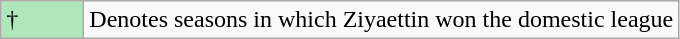<table class="wikitable">
<tr>
<td style="background:#AFE6BA; width:3em;">†</td>
<td>Denotes seasons in which Ziyaettin won the domestic league</td>
</tr>
</table>
